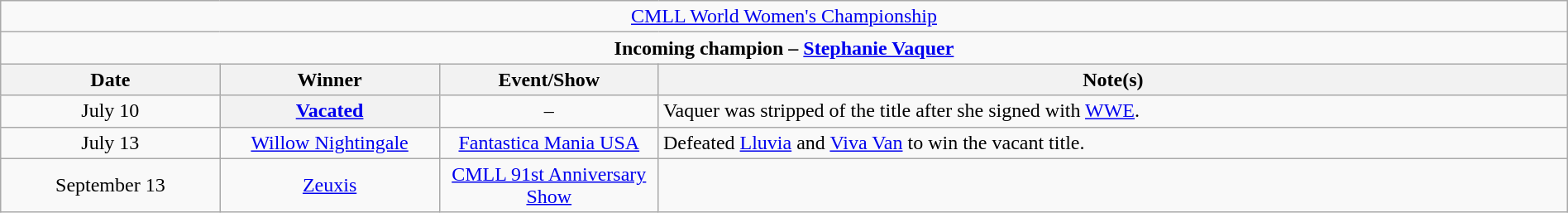<table class="wikitable" style="text-align:center; width:100%;">
<tr>
<td colspan="4" style="text-align: center;"><a href='#'>CMLL World Women's Championship</a></td>
</tr>
<tr>
<td colspan="4" style="text-align: center;"><strong>Incoming champion – <a href='#'>Stephanie Vaquer</a></strong></td>
</tr>
<tr>
<th width=14%>Date</th>
<th width=14%>Winner</th>
<th width=14%>Event/Show</th>
<th width=58%>Note(s)</th>
</tr>
<tr>
<td>July 10</td>
<th><a href='#'>Vacated</a></th>
<td>–</td>
<td align=left>Vaquer was stripped of the title after she signed with <a href='#'>WWE</a>.</td>
</tr>
<tr>
<td>July 13</td>
<td><a href='#'>Willow Nightingale</a></td>
<td><a href='#'>Fantastica Mania USA</a></td>
<td align=left>Defeated <a href='#'>Lluvia</a> and <a href='#'>Viva Van</a> to win the vacant title.</td>
</tr>
<tr>
<td>September 13</td>
<td><a href='#'>Zeuxis</a></td>
<td><a href='#'>CMLL 91st Anniversary Show</a></td>
<td></td>
</tr>
</table>
